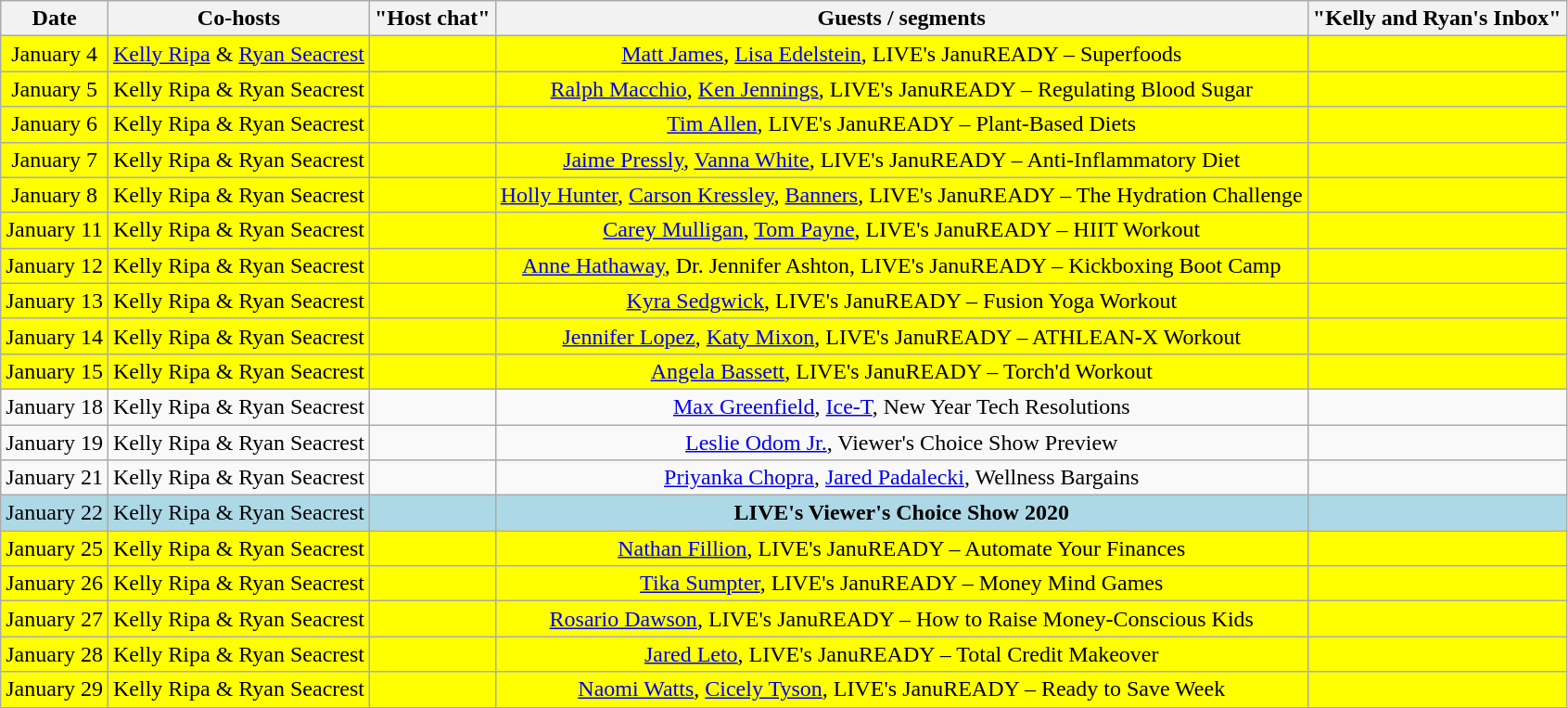<table class="wikitable sortable" style="text-align:center;">
<tr>
<th>Date</th>
<th>Co-hosts</th>
<th>"Host chat"</th>
<th>Guests / segments</th>
<th>"Kelly and Ryan's Inbox"</th>
</tr>
<tr style="background:yellow;">
<td>January 4</td>
<td><a href='#'>Kelly Ripa</a> & <a href='#'>Ryan Seacrest</a></td>
<td></td>
<td><a href='#'>Matt James</a>, <a href='#'>Lisa Edelstein</a>, LIVE's JanuREADY – Superfoods</td>
<td></td>
</tr>
<tr style="background:yellow;">
<td>January 5</td>
<td>Kelly Ripa & Ryan Seacrest</td>
<td></td>
<td><a href='#'>Ralph Macchio</a>, <a href='#'>Ken Jennings</a>, LIVE's JanuREADY – Regulating Blood Sugar</td>
<td></td>
</tr>
<tr style="background:yellow;">
<td>January 6</td>
<td>Kelly Ripa & Ryan Seacrest</td>
<td></td>
<td><a href='#'>Tim Allen</a>, LIVE's JanuREADY – Plant-Based Diets</td>
<td></td>
</tr>
<tr style="background:yellow;">
<td>January 7</td>
<td>Kelly Ripa & Ryan Seacrest</td>
<td></td>
<td><a href='#'>Jaime Pressly</a>, <a href='#'>Vanna White</a>, LIVE's JanuREADY – Anti-Inflammatory Diet</td>
<td></td>
</tr>
<tr style="background:yellow;">
<td>January 8</td>
<td>Kelly Ripa & Ryan Seacrest</td>
<td></td>
<td><a href='#'>Holly Hunter</a>, <a href='#'>Carson Kressley</a>, <a href='#'>Banners</a>, LIVE's JanuREADY – The Hydration Challenge</td>
<td></td>
</tr>
<tr style="background:yellow;">
<td>January 11</td>
<td>Kelly Ripa & Ryan Seacrest</td>
<td></td>
<td><a href='#'>Carey Mulligan</a>, <a href='#'>Tom Payne</a>, LIVE's JanuREADY – HIIT Workout</td>
<td></td>
</tr>
<tr style="background:yellow;">
<td>January 12</td>
<td>Kelly Ripa & Ryan Seacrest</td>
<td></td>
<td><a href='#'>Anne Hathaway</a>, Dr. Jennifer Ashton, LIVE's JanuREADY – Kickboxing Boot Camp</td>
<td></td>
</tr>
<tr style="background:yellow;">
<td>January 13</td>
<td>Kelly Ripa & Ryan Seacrest</td>
<td></td>
<td><a href='#'>Kyra Sedgwick</a>, LIVE's JanuREADY – Fusion Yoga Workout</td>
<td></td>
</tr>
<tr style="background:yellow;">
<td>January 14</td>
<td>Kelly Ripa & Ryan Seacrest</td>
<td></td>
<td><a href='#'>Jennifer Lopez</a>, <a href='#'>Katy Mixon</a>, LIVE's JanuREADY – ATHLEAN-X Workout</td>
<td></td>
</tr>
<tr style="background:yellow;">
<td>January 15</td>
<td>Kelly Ripa & Ryan Seacrest</td>
<td></td>
<td><a href='#'>Angela Bassett</a>, LIVE's JanuREADY – Torch'd Workout</td>
<td></td>
</tr>
<tr>
<td>January 18</td>
<td>Kelly Ripa & Ryan Seacrest</td>
<td></td>
<td><a href='#'>Max Greenfield</a>, <a href='#'>Ice-T</a>, New Year Tech Resolutions</td>
<td></td>
</tr>
<tr>
<td>January 19</td>
<td>Kelly Ripa & Ryan Seacrest</td>
<td></td>
<td><a href='#'>Leslie Odom Jr.</a>, Viewer's Choice Show Preview</td>
<td></td>
</tr>
<tr>
<td>January 21</td>
<td>Kelly Ripa & Ryan Seacrest</td>
<td></td>
<td><a href='#'>Priyanka Chopra</a>, <a href='#'>Jared Padalecki</a>, Wellness Bargains</td>
<td></td>
</tr>
<tr style="background:lightblue;">
<td>January 22</td>
<td>Kelly Ripa & Ryan Seacrest</td>
<td></td>
<td><strong>LIVE's Viewer's Choice Show 2020</strong></td>
<td></td>
</tr>
<tr style="background:yellow;">
<td>January 25</td>
<td>Kelly Ripa & Ryan Seacrest</td>
<td></td>
<td><a href='#'>Nathan Fillion</a>, LIVE's JanuREADY – Automate Your Finances</td>
<td></td>
</tr>
<tr style="background:yellow;">
<td>January 26</td>
<td>Kelly Ripa & Ryan Seacrest</td>
<td></td>
<td><a href='#'>Tika Sumpter</a>, LIVE's JanuREADY – Money Mind Games</td>
<td></td>
</tr>
<tr style="background:yellow;">
<td>January 27</td>
<td>Kelly Ripa & Ryan Seacrest</td>
<td></td>
<td><a href='#'>Rosario Dawson</a>, LIVE's JanuREADY – How to Raise Money-Conscious Kids</td>
<td></td>
</tr>
<tr style="background:yellow;">
<td>January 28</td>
<td>Kelly Ripa & Ryan Seacrest</td>
<td></td>
<td><a href='#'>Jared Leto</a>, LIVE's JanuREADY – Total Credit Makeover</td>
<td></td>
</tr>
<tr style="background:yellow;">
<td>January 29</td>
<td>Kelly Ripa & Ryan Seacrest</td>
<td></td>
<td><a href='#'>Naomi Watts</a>, <a href='#'>Cicely Tyson</a>, LIVE's JanuREADY – Ready to Save Week</td>
<td></td>
</tr>
</table>
